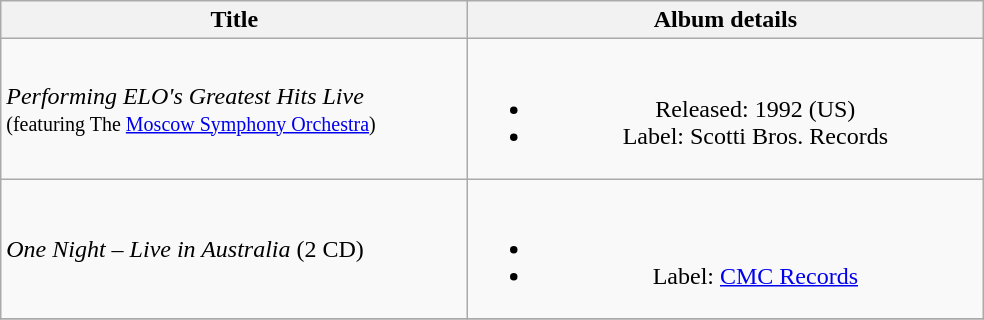<table class="wikitable plainrowheaders" style="text-align:center;" border="1">
<tr>
<th scope="col" rowspan="1" style="width:19em;">Title</th>
<th scope="col" rowspan="1" style="width:21em;">Album details</th>
</tr>
<tr>
<td style="text-align:left;"><em>Performing ELO's Greatest Hits Live</em><br><small>(featuring The <a href='#'>Moscow Symphony Orchestra</a>)</small></td>
<td><br><ul><li>Released: 1992 (US)</li><li>Label: Scotti Bros. Records</li></ul></td>
</tr>
<tr>
<td style="text-align:left;"><em>One Night – Live in Australia</em> (2 CD)</td>
<td><br><ul><li></li><li>Label: <a href='#'>CMC Records</a></li></ul></td>
</tr>
<tr>
</tr>
</table>
